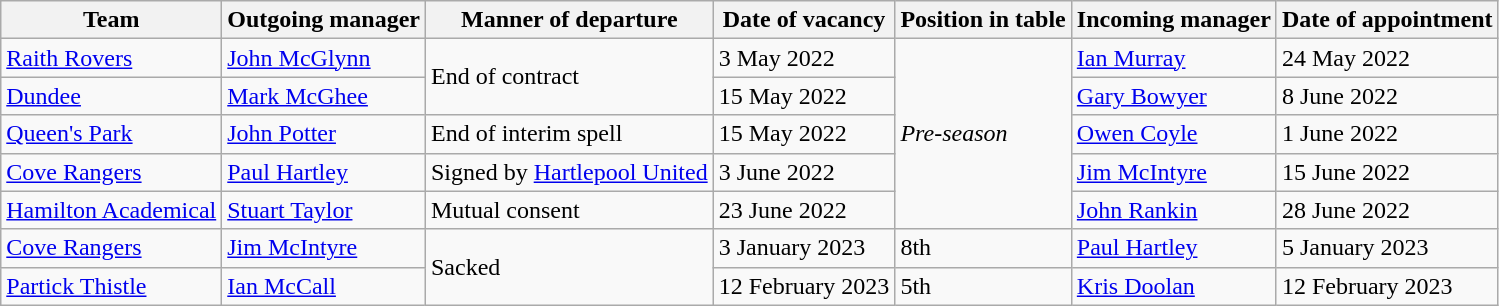<table class="wikitable sortable">
<tr>
<th>Team</th>
<th>Outgoing manager</th>
<th>Manner of departure</th>
<th>Date of vacancy</th>
<th>Position in table</th>
<th>Incoming manager</th>
<th>Date of appointment</th>
</tr>
<tr>
<td><a href='#'>Raith Rovers</a></td>
<td> <a href='#'>John McGlynn</a></td>
<td rowspan="2">End of contract</td>
<td>3 May 2022</td>
<td rowspan="5"><em>Pre-season</em></td>
<td> <a href='#'>Ian Murray</a></td>
<td>24 May 2022</td>
</tr>
<tr>
<td><a href='#'>Dundee</a></td>
<td> <a href='#'>Mark McGhee</a></td>
<td>15 May 2022</td>
<td> <a href='#'>Gary Bowyer</a></td>
<td>8 June 2022</td>
</tr>
<tr>
<td><a href='#'>Queen's Park</a></td>
<td> <a href='#'>John Potter</a></td>
<td>End of interim spell</td>
<td>15 May 2022</td>
<td> <a href='#'>Owen Coyle</a></td>
<td>1 June 2022</td>
</tr>
<tr>
<td><a href='#'>Cove Rangers</a></td>
<td> <a href='#'>Paul Hartley</a></td>
<td>Signed by <a href='#'>Hartlepool United</a></td>
<td>3 June 2022</td>
<td> <a href='#'>Jim McIntyre</a></td>
<td>15 June 2022</td>
</tr>
<tr>
<td><a href='#'>Hamilton Academical</a></td>
<td> <a href='#'>Stuart Taylor</a></td>
<td>Mutual consent</td>
<td>23 June 2022</td>
<td> <a href='#'>John Rankin</a></td>
<td>28 June 2022</td>
</tr>
<tr>
<td><a href='#'>Cove Rangers</a></td>
<td> <a href='#'>Jim McIntyre</a></td>
<td rowspan="2">Sacked</td>
<td>3 January 2023</td>
<td>8th</td>
<td> <a href='#'>Paul Hartley</a></td>
<td>5 January 2023</td>
</tr>
<tr>
<td><a href='#'>Partick Thistle</a></td>
<td> <a href='#'>Ian McCall</a></td>
<td>12 February 2023</td>
<td>5th</td>
<td> <a href='#'>Kris Doolan</a></td>
<td>12 February 2023</td>
</tr>
</table>
